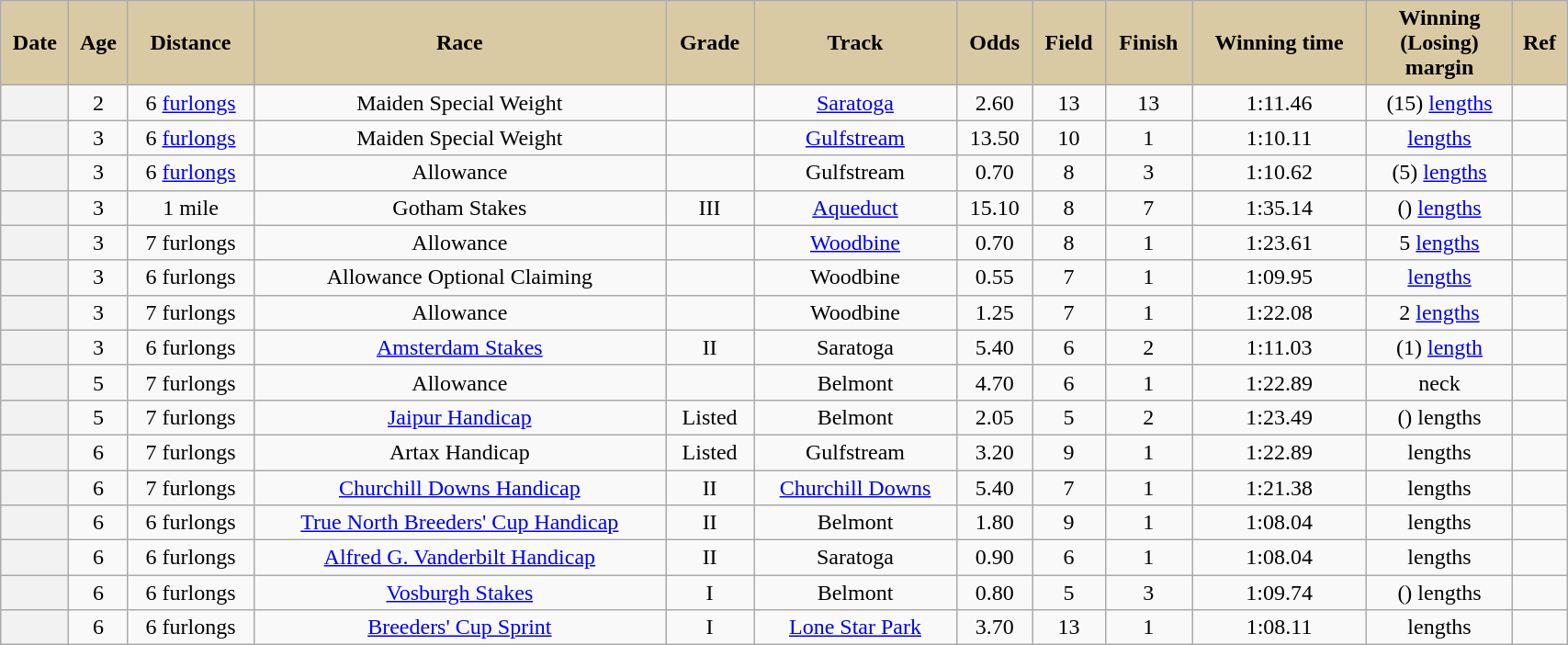<table class = "wikitable sortable" style="text-align:center; width:90%">
<tr>
<th scope="col" style="background:#dacaa4;">Date</th>
<th scope="col" style="background:#dacaa4">Age</th>
<th scope="col" style="background:#dacaa4;">Distance</th>
<th scope="col" style="background:#dacaa4;">Race</th>
<th scope="col" style="background:#dacaa4;">Grade</th>
<th scope="col" style="background:#dacaa4;">Track</th>
<th scope="col" style="background:#dacaa4;">Odds</th>
<th scope="col" style="background:#dacaa4;">Field</th>
<th scope="col" style="background:#dacaa4;">Finish</th>
<th scope="col" style="background:#dacaa4;">Winning time</th>
<th scope="col" style="background:#dacaa4;">Winning<br>(Losing)<br>margin</th>
<th scope="col" class="unsortable" style="background:#dacaa4;">Ref</th>
</tr>
<tr>
<th scope="row" style="font-weight:normal;"></th>
<td>2</td>
<td> 6 <a href='#'>furlongs</a></td>
<td>Maiden Special Weight</td>
<td></td>
<td><a href='#'>Saratoga</a></td>
<td>2.60</td>
<td>13</td>
<td>13</td>
<td>1:11.46</td>
<td>(15) <a href='#'>lengths</a></td>
<td></td>
</tr>
<tr>
<th scope="row" style="font-weight:normal;"></th>
<td>3</td>
<td> 6 <a href='#'>furlongs</a></td>
<td>Maiden Special Weight</td>
<td></td>
<td><a href='#'>Gulfstream</a></td>
<td>13.50</td>
<td>10</td>
<td>1</td>
<td>1:10.11</td>
<td> <a href='#'>lengths</a></td>
<td></td>
</tr>
<tr>
<th scope="row" style="font-weight:normal;"></th>
<td>3</td>
<td> 6 <a href='#'>furlongs</a></td>
<td>Allowance</td>
<td></td>
<td>Gulfstream</td>
<td>0.70</td>
<td>8</td>
<td>3</td>
<td>1:10.62</td>
<td>(5) <a href='#'>lengths</a></td>
<td></td>
</tr>
<tr>
<th scope="row" style="font-weight:normal;"></th>
<td>3</td>
<td> 1 mile</td>
<td>Gotham Stakes</td>
<td>III</td>
<td><a href='#'>Aqueduct</a></td>
<td>15.10</td>
<td>8</td>
<td>7</td>
<td>1:35.14</td>
<td>() <a href='#'>lengths</a></td>
<td></td>
</tr>
<tr>
<th scope="row" style="font-weight:normal;"></th>
<td>3</td>
<td> 7 furlongs</td>
<td>Allowance</td>
<td></td>
<td><a href='#'>Woodbine</a></td>
<td>0.70</td>
<td>8</td>
<td>1</td>
<td>1:23.61</td>
<td>5 <a href='#'>lengths</a></td>
<td></td>
</tr>
<tr>
<th scope="row" style="font-weight:normal;"></th>
<td>3</td>
<td> 6 furlongs</td>
<td>Allowance Optional Claiming</td>
<td></td>
<td>Woodbine</td>
<td>0.55</td>
<td>7</td>
<td>1</td>
<td>1:09.95</td>
<td> <a href='#'>lengths</a></td>
<td></td>
</tr>
<tr>
<th scope="row" style="font-weight:normal;"></th>
<td>3</td>
<td> 7 furlongs</td>
<td>Allowance</td>
<td></td>
<td>Woodbine</td>
<td>1.25</td>
<td>7</td>
<td>1</td>
<td>1:22.08</td>
<td> 2 <a href='#'>lengths</a></td>
<td></td>
</tr>
<tr>
<th scope="row" style="font-weight:normal;"></th>
<td>3</td>
<td> 6 furlongs</td>
<td><a href='#'>Amsterdam Stakes</a></td>
<td>II</td>
<td>Saratoga</td>
<td>5.40</td>
<td>6</td>
<td>2</td>
<td>1:11.03</td>
<td> (1) <a href='#'>length</a></td>
<td></td>
</tr>
<tr>
<th scope="row" style="font-weight:normal;"></th>
<td>5</td>
<td> 7 furlongs</td>
<td>Allowance</td>
<td></td>
<td>Belmont</td>
<td>4.70</td>
<td>6</td>
<td>1</td>
<td>1:22.89</td>
<td> neck</td>
<td></td>
</tr>
<tr>
<th scope="row" style="font-weight:normal;"></th>
<td>5</td>
<td> 7 furlongs</td>
<td><a href='#'>Jaipur Handicap</a></td>
<td>Listed</td>
<td>Belmont</td>
<td>2.05</td>
<td>5</td>
<td>2</td>
<td>1:23.49</td>
<td> () lengths</td>
<td></td>
</tr>
<tr>
<th scope="row" style="font-weight:normal;"></th>
<td>6</td>
<td> 7 furlongs</td>
<td>Artax Handicap</td>
<td>Listed</td>
<td>Gulfstream</td>
<td>3.20</td>
<td>9</td>
<td>1</td>
<td>1:22.89</td>
<td>  lengths</td>
<td></td>
</tr>
<tr>
<th scope="row" style="font-weight:normal;"></th>
<td>6</td>
<td> 7 furlongs</td>
<td><a href='#'>Churchill Downs Handicap</a></td>
<td>II</td>
<td><a href='#'>Churchill Downs</a></td>
<td>5.40</td>
<td>7</td>
<td>1</td>
<td>1:21.38</td>
<td>  lengths</td>
<td></td>
</tr>
<tr>
<th scope="row" style="font-weight:normal;"></th>
<td>6</td>
<td> 6 furlongs</td>
<td><a href='#'>True North Breeders' Cup Handicap</a></td>
<td>II</td>
<td>Belmont</td>
<td>1.80</td>
<td>9</td>
<td>1</td>
<td>1:08.04</td>
<td>  lengths</td>
<td></td>
</tr>
<tr>
<th scope="row" style="font-weight:normal;"></th>
<td>6</td>
<td> 6 furlongs</td>
<td><a href='#'>Alfred G. Vanderbilt Handicap</a></td>
<td>II</td>
<td>Saratoga</td>
<td>0.90</td>
<td>6</td>
<td>1</td>
<td>1:08.04</td>
<td>  lengths</td>
<td></td>
</tr>
<tr>
<th scope="row" style="font-weight:normal;"></th>
<td>6</td>
<td> 6 furlongs</td>
<td><a href='#'>Vosburgh Stakes</a></td>
<td>I</td>
<td>Belmont</td>
<td>0.80</td>
<td>5</td>
<td>3</td>
<td>1:09.74</td>
<td> () lengths</td>
<td></td>
</tr>
<tr>
<th scope="row" style="font-weight:normal;"></th>
<td>6</td>
<td> 6 furlongs</td>
<td><a href='#'>Breeders' Cup Sprint</a></td>
<td>I</td>
<td><a href='#'>Lone Star Park</a></td>
<td>3.70</td>
<td>13</td>
<td>1</td>
<td>1:08.11</td>
<td>  lengths</td>
<td></td>
</tr>
</table>
